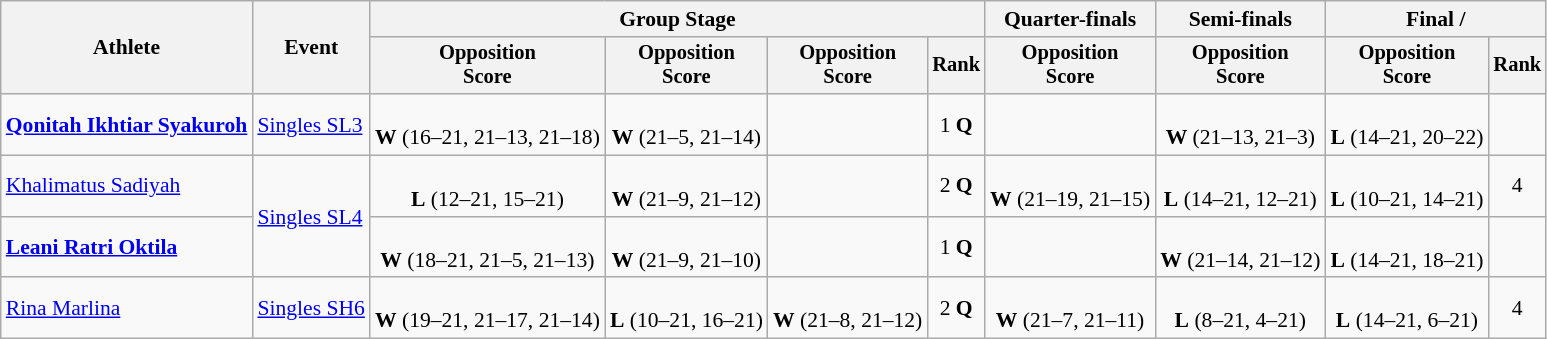<table class="wikitable" style="font-size:90%; text-align:center">
<tr>
<th rowspan=2>Athlete</th>
<th rowspan=2>Event</th>
<th colspan=4>Group Stage</th>
<th>Quarter-finals</th>
<th>Semi-finals</th>
<th colspan=2>Final / </th>
</tr>
<tr style="font-size:95%">
<th>Opposition<br>Score</th>
<th>Opposition<br>Score</th>
<th>Opposition<br>Score</th>
<th>Rank</th>
<th>Opposition<br>Score</th>
<th>Opposition<br>Score</th>
<th>Opposition<br>Score</th>
<th>Rank</th>
</tr>
<tr>
<td align=left><strong><a href='#'>Qonitah Ikhtiar Syakuroh</a></strong></td>
<td align=left><a href='#'>Singles SL3</a></td>
<td><br><strong>W</strong> (16–21, 21–13, 21–18)</td>
<td><br><strong>W</strong> (21–5, 21–14)</td>
<td></td>
<td>1 <strong>Q</strong></td>
<td></td>
<td><br><strong>W</strong> (21–13, 21–3)</td>
<td><br><strong>L</strong> (14–21, 20–22)</td>
<td></td>
</tr>
<tr>
<td align=left><a href='#'>Khalimatus Sadiyah</a></td>
<td align=left rowspan=2><a href='#'>Singles SL4</a></td>
<td><br><strong>L</strong> (12–21, 15–21)</td>
<td><br><strong>W</strong> (21–9, 21–12)</td>
<td></td>
<td>2 <strong>Q</strong></td>
<td><br><strong>W</strong> (21–19, 21–15)</td>
<td><br><strong>L</strong> (14–21, 12–21)</td>
<td><br><strong>L</strong> (10–21, 14–21)</td>
<td>4</td>
</tr>
<tr>
<td align=left><strong><a href='#'>Leani Ratri Oktila</a></strong></td>
<td><br><strong>W</strong> (18–21, 21–5, 21–13)</td>
<td><br><strong>W</strong> (21–9, 21–10)</td>
<td></td>
<td>1 <strong>Q</strong></td>
<td></td>
<td><br><strong>W</strong> (21–14, 21–12)</td>
<td><br><strong>L</strong> (14–21, 18–21)</td>
<td></td>
</tr>
<tr>
<td align=left><a href='#'>Rina Marlina</a></td>
<td align=left><a href='#'>Singles SH6</a></td>
<td><br><strong>W</strong> (19–21, 21–17, 21–14)</td>
<td><br><strong>L</strong> (10–21, 16–21)</td>
<td><br><strong>W</strong> (21–8, 21–12)</td>
<td>2 <strong>Q</strong></td>
<td><br><strong>W</strong> (21–7, 21–11)</td>
<td><br><strong>L</strong> (8–21, 4–21)</td>
<td><br><strong>L</strong> (14–21, 6–21)</td>
<td>4</td>
</tr>
</table>
